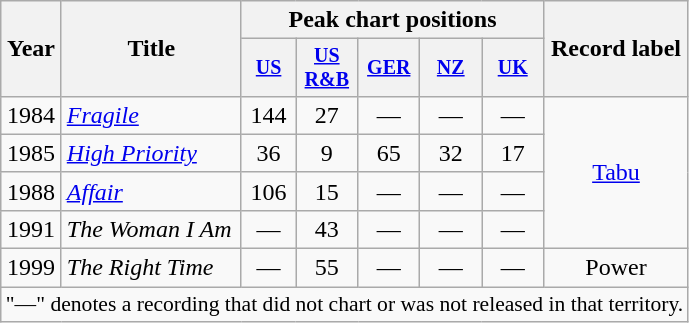<table class="wikitable" style="text-align:center;">
<tr>
<th rowspan="2">Year</th>
<th rowspan="2">Title</th>
<th colspan="5">Peak chart positions</th>
<th rowspan="2">Record label</th>
</tr>
<tr style="font-size:smaller;">
<th style="width:30px;"><a href='#'>US</a><br></th>
<th style="width:35px;"><a href='#'>US<br>R&B</a><br></th>
<th style="width:35px;"><a href='#'>GER</a><br></th>
<th style="width:35px;"><a href='#'>NZ</a><br></th>
<th style="width:35px;"><a href='#'>UK</a><br></th>
</tr>
<tr>
<td>1984</td>
<td style="text-align:left;"><em><a href='#'>Fragile</a></em></td>
<td>144</td>
<td>27</td>
<td>—</td>
<td>—</td>
<td>—</td>
<td rowspan="4"><a href='#'>Tabu</a></td>
</tr>
<tr>
<td>1985</td>
<td style="text-align:left;"><em><a href='#'>High Priority</a></em></td>
<td>36</td>
<td>9</td>
<td>65</td>
<td>32</td>
<td>17</td>
</tr>
<tr>
<td>1988</td>
<td style="text-align:left;"><em><a href='#'>Affair</a></em></td>
<td>106</td>
<td>15</td>
<td>—</td>
<td>—</td>
<td>—</td>
</tr>
<tr>
<td>1991</td>
<td style="text-align:left;"><em>The Woman I Am</em></td>
<td>—</td>
<td>43</td>
<td>—</td>
<td>—</td>
<td>—</td>
</tr>
<tr>
<td>1999</td>
<td style="text-align:left;"><em>The Right Time</em></td>
<td>—</td>
<td>55</td>
<td>—</td>
<td>—</td>
<td>—</td>
<td>Power</td>
</tr>
<tr>
<td colspan="15" style="font-size:90%">"—" denotes a recording that did not chart or was not released in that territory.</td>
</tr>
</table>
